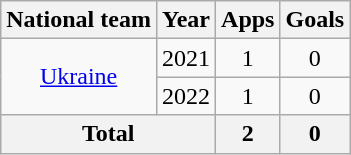<table class="wikitable" style="text-align:center">
<tr>
<th>National team</th>
<th>Year</th>
<th>Apps</th>
<th>Goals</th>
</tr>
<tr>
<td rowspan="2"><a href='#'>Ukraine</a></td>
<td>2021</td>
<td>1</td>
<td>0</td>
</tr>
<tr>
<td>2022</td>
<td>1</td>
<td>0</td>
</tr>
<tr>
<th colspan="2">Total</th>
<th>2</th>
<th>0</th>
</tr>
</table>
